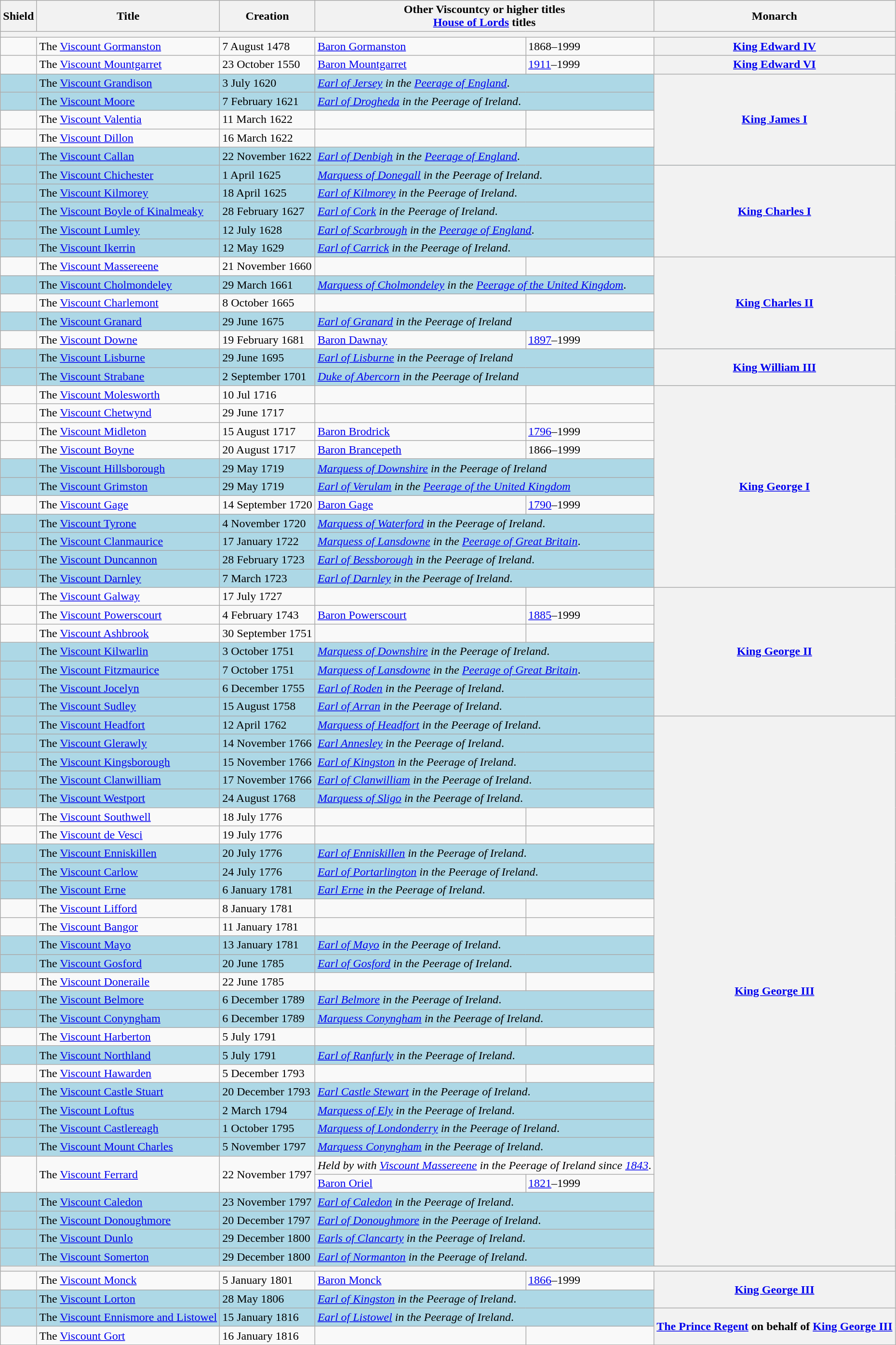<table class="wikitable">
<tr>
<th>Shield</th>
<th>Title</th>
<th>Creation</th>
<th colspan=2>Other Viscountcy or higher titles<br><a href='#'>House of Lords</a> titles</th>
<th>Monarch</th>
</tr>
<tr>
<th colspan=6></th>
</tr>
<tr>
<td align=center><br></td>
<td>The <a href='#'>Viscount Gormanston</a></td>
<td>7 August 1478</td>
<td> <a href='#'>Baron Gormanston</a></td>
<td>1868–1999</td>
<th><a href='#'>King Edward IV</a></th>
</tr>
<tr>
<td align=center><br></td>
<td>The <a href='#'>Viscount Mountgarret</a></td>
<td>23 October 1550</td>
<td> <a href='#'>Baron Mountgarret</a></td>
<td><a href='#'>1911</a>–1999</td>
<th><a href='#'>King Edward VI</a></th>
</tr>
<tr style="background:#ADD8E6;">
<td align=center><br></td>
<td>The <a href='#'>Viscount Grandison</a></td>
<td>3 July 1620</td>
<td colspan=2><em><a href='#'>Earl of Jersey</a> in the <a href='#'>Peerage of England</a></em>.</td>
<th rowspan=5><a href='#'>King James I</a></th>
</tr>
<tr style="background:#ADD8E6;">
<td align=center><br></td>
<td>The <a href='#'>Viscount Moore</a></td>
<td>7 February 1621</td>
<td colspan=2><em><a href='#'>Earl of Drogheda</a> in the Peerage of Ireland</em>.</td>
</tr>
<tr>
<td align=center><br></td>
<td>The <a href='#'>Viscount Valentia</a></td>
<td>11 March 1622</td>
<td></td>
<td></td>
</tr>
<tr>
<td align=center><br></td>
<td>The <a href='#'>Viscount Dillon</a></td>
<td>16 March 1622</td>
<td></td>
<td></td>
</tr>
<tr style="background:#ADD8E6;">
<td align=center><br></td>
<td>The <a href='#'>Viscount Callan</a></td>
<td>22 November 1622</td>
<td colspan=2><em><a href='#'>Earl of Denbigh</a> in the <a href='#'>Peerage of England</a></em>.</td>
</tr>
<tr style="background:#ADD8E6;">
<td align=center><br></td>
<td>The <a href='#'>Viscount Chichester</a></td>
<td>1 April 1625</td>
<td colspan=2><em><a href='#'>Marquess of Donegall</a> in the Peerage of Ireland</em>.</td>
<th rowspan=5><a href='#'>King Charles I</a></th>
</tr>
<tr style="background:#ADD8E6;">
<td align=center><br></td>
<td>The <a href='#'>Viscount Kilmorey</a></td>
<td>18 April 1625</td>
<td colspan=2><em><a href='#'>Earl of Kilmorey</a> in the Peerage of Ireland</em>.</td>
</tr>
<tr style="background:#ADD8E6;">
<td align=center><br></td>
<td>The <a href='#'>Viscount Boyle of Kinalmeaky</a></td>
<td>28 February 1627</td>
<td colspan=2><em><a href='#'>Earl of Cork</a> in the Peerage of Ireland</em>.</td>
</tr>
<tr style="background:#ADD8E6;">
<td align=center><br></td>
<td>The <a href='#'>Viscount Lumley</a></td>
<td>12 July 1628</td>
<td colspan=2><em><a href='#'>Earl of Scarbrough</a> in the <a href='#'>Peerage of England</a></em>.</td>
</tr>
<tr style="background:#ADD8E6;">
<td align=center><br></td>
<td>The <a href='#'>Viscount Ikerrin</a></td>
<td>12 May 1629</td>
<td colspan=2><em><a href='#'>Earl of Carrick</a> in the Peerage of Ireland</em>.</td>
</tr>
<tr>
<td align=center><br></td>
<td>The <a href='#'>Viscount Massereene</a></td>
<td>21 November 1660</td>
<td></td>
<td></td>
<th rowspan=5><a href='#'>King Charles II</a></th>
</tr>
<tr style="background:#ADD8E6;">
<td align=center><br></td>
<td>The <a href='#'>Viscount Cholmondeley</a></td>
<td>29 March 1661</td>
<td colspan=2><em><a href='#'>Marquess of Cholmondeley</a> in the <a href='#'>Peerage of the United Kingdom</a></em>.</td>
</tr>
<tr>
<td align=center><br></td>
<td>The <a href='#'>Viscount Charlemont</a></td>
<td>8 October 1665</td>
<td></td>
<td></td>
</tr>
<tr style="background:#ADD8E6;">
<td align=center><br></td>
<td>The <a href='#'>Viscount Granard</a></td>
<td>29 June 1675</td>
<td colspan=2><em><a href='#'>Earl of Granard</a> in the Peerage of Ireland</em></td>
</tr>
<tr>
<td align=center><br></td>
<td>The <a href='#'>Viscount Downe</a></td>
<td>19 February 1681</td>
<td> <a href='#'>Baron Dawnay</a></td>
<td><a href='#'>1897</a>–1999</td>
</tr>
<tr style="background:#ADD8E6;">
<td align=center><br></td>
<td>The <a href='#'>Viscount Lisburne</a></td>
<td>29 June 1695</td>
<td colspan=2><em><a href='#'>Earl of Lisburne</a> in the Peerage of Ireland</em></td>
<th rowspan=2><a href='#'>King William III</a></th>
</tr>
<tr style="background:#ADD8E6;">
<td align=center><br></td>
<td>The <a href='#'>Viscount Strabane</a></td>
<td>2 September 1701</td>
<td colspan=2><em><a href='#'>Duke of Abercorn</a> in the Peerage of Ireland</em></td>
</tr>
<tr>
<td align=center><br></td>
<td>The <a href='#'>Viscount Molesworth</a></td>
<td>10 Jul 1716</td>
<td></td>
<td></td>
<th rowspan=11><a href='#'>King George I</a></th>
</tr>
<tr>
<td align=center><br></td>
<td>The <a href='#'>Viscount Chetwynd</a></td>
<td>29 June 1717</td>
<td></td>
<td></td>
</tr>
<tr>
<td align=center><br></td>
<td>The <a href='#'>Viscount Midleton</a></td>
<td>15 August 1717</td>
<td> <a href='#'>Baron Brodrick</a></td>
<td><a href='#'>1796</a>–1999</td>
</tr>
<tr>
<td align=center><br></td>
<td>The <a href='#'>Viscount Boyne</a></td>
<td>20 August 1717</td>
<td> <a href='#'>Baron Brancepeth</a></td>
<td>1866–1999</td>
</tr>
<tr style="background:#ADD8E6;">
<td align=center><br></td>
<td>The <a href='#'>Viscount Hillsborough</a></td>
<td>29 May 1719</td>
<td colspan=2><em><a href='#'>Marquess of Downshire</a> in the Peerage of Ireland</em></td>
</tr>
<tr style="background:#ADD8E6;">
<td align=center><br></td>
<td>The <a href='#'>Viscount Grimston</a></td>
<td>29 May 1719</td>
<td colspan=2><em><a href='#'>Earl of Verulam</a> in the <a href='#'>Peerage of the United Kingdom</a></em></td>
</tr>
<tr>
<td align=center><br></td>
<td>The <a href='#'>Viscount Gage</a></td>
<td>14 September 1720</td>
<td> <a href='#'>Baron Gage</a></td>
<td><a href='#'>1790</a>–1999</td>
</tr>
<tr style="background:#ADD8E6;">
<td align=center><br></td>
<td>The <a href='#'>Viscount Tyrone</a></td>
<td>4 November 1720</td>
<td colspan=2><em><a href='#'>Marquess of Waterford</a> in the Peerage of Ireland</em>.</td>
</tr>
<tr style="background:#ADD8E6;">
<td align=center><br></td>
<td>The <a href='#'>Viscount Clanmaurice</a></td>
<td>17 January 1722</td>
<td colspan=2><em><a href='#'>Marquess of Lansdowne</a> in the <a href='#'>Peerage of Great Britain</a></em>.</td>
</tr>
<tr style="background:#ADD8E6;">
<td align=center><br></td>
<td>The <a href='#'>Viscount Duncannon</a></td>
<td>28 February 1723</td>
<td colspan=2><em><a href='#'>Earl of Bessborough</a> in the Peerage of Ireland</em>.</td>
</tr>
<tr style="background:#ADD8E6;">
<td align=center><br></td>
<td>The <a href='#'>Viscount Darnley</a></td>
<td>7 March 1723</td>
<td colspan=2><em><a href='#'>Earl of Darnley</a> in the Peerage of Ireland</em>.</td>
</tr>
<tr>
<td align=center><br></td>
<td>The <a href='#'>Viscount Galway</a></td>
<td>17 July 1727</td>
<td></td>
<td></td>
<th rowspan=7><a href='#'>King George II</a></th>
</tr>
<tr>
<td align=center><br></td>
<td>The <a href='#'>Viscount Powerscourt</a></td>
<td>4 February 1743</td>
<td> <a href='#'>Baron Powerscourt</a></td>
<td><a href='#'>1885</a>–1999</td>
</tr>
<tr>
<td align=center><br></td>
<td>The <a href='#'>Viscount Ashbrook</a></td>
<td>30 September 1751</td>
<td></td>
<td></td>
</tr>
<tr style="background:#ADD8E6;">
<td align=center><br></td>
<td>The <a href='#'>Viscount Kilwarlin</a></td>
<td>3 October 1751</td>
<td colspan=2><em><a href='#'>Marquess of Downshire</a> in the Peerage of Ireland</em>.</td>
</tr>
<tr style="background:#ADD8E6;">
<td align=center><br></td>
<td>The <a href='#'>Viscount Fitzmaurice</a></td>
<td>7 October 1751</td>
<td colspan=2><em><a href='#'>Marquess of Lansdowne</a> in the <a href='#'>Peerage of Great Britain</a></em>.</td>
</tr>
<tr style="background:#ADD8E6;">
<td align=center><br></td>
<td>The <a href='#'>Viscount Jocelyn</a></td>
<td>6 December 1755</td>
<td colspan=2><em><a href='#'>Earl of Roden</a> in the Peerage of Ireland</em>.</td>
</tr>
<tr style="background:#ADD8E6;">
<td align=center><br></td>
<td>The <a href='#'>Viscount Sudley</a></td>
<td>15 August 1758</td>
<td colspan=2><em><a href='#'>Earl of Arran</a> in the Peerage of Ireland</em>.</td>
</tr>
<tr style="background:#ADD8E6;">
<td align=center><br></td>
<td>The <a href='#'>Viscount Headfort</a></td>
<td>12 April 1762</td>
<td colspan=2><em><a href='#'>Marquess of Headfort</a> in the Peerage of Ireland</em>.</td>
<th rowspan=30><a href='#'>King George III</a></th>
</tr>
<tr style="background:#ADD8E6;">
<td align=center><br></td>
<td>The <a href='#'>Viscount Glerawly</a></td>
<td>14 November 1766</td>
<td colspan=2><em><a href='#'>Earl Annesley</a> in the Peerage of Ireland</em>.</td>
</tr>
<tr style="background:#ADD8E6;">
<td align=center><br></td>
<td>The <a href='#'>Viscount Kingsborough</a></td>
<td>15 November 1766</td>
<td colspan=2><em><a href='#'>Earl of Kingston</a> in the Peerage of Ireland</em>.</td>
</tr>
<tr style="background:#ADD8E6;">
<td align=center><br></td>
<td>The <a href='#'>Viscount Clanwilliam</a></td>
<td>17 November 1766</td>
<td colspan=2><em><a href='#'>Earl of Clanwilliam</a> in the Peerage of Ireland</em>.</td>
</tr>
<tr style="background:#ADD8E6;">
<td align=center><br></td>
<td>The <a href='#'>Viscount Westport</a></td>
<td>24 August 1768</td>
<td colspan=2><em><a href='#'>Marquess of Sligo</a> in the Peerage of Ireland</em>.</td>
</tr>
<tr>
<td align=center><br></td>
<td>The <a href='#'>Viscount Southwell</a></td>
<td>18 July 1776</td>
<td></td>
<td></td>
</tr>
<tr>
<td align=center><br></td>
<td>The <a href='#'>Viscount de Vesci</a></td>
<td>19 July 1776</td>
<td></td>
<td></td>
</tr>
<tr style="background:#ADD8E6;">
<td align=center><br></td>
<td>The <a href='#'>Viscount Enniskillen</a></td>
<td>20 July 1776</td>
<td colspan=2><em><a href='#'>Earl of Enniskillen</a> in the Peerage of Ireland</em>.</td>
</tr>
<tr style="background:#ADD8E6;">
<td align=center><br></td>
<td>The <a href='#'>Viscount Carlow</a></td>
<td>24 July 1776</td>
<td colspan=2><em><a href='#'>Earl of Portarlington</a> in the Peerage of Ireland</em>.</td>
</tr>
<tr style="background:#ADD8E6;">
<td align=center><br></td>
<td>The <a href='#'>Viscount Erne</a></td>
<td>6 January 1781</td>
<td colspan=2><em><a href='#'>Earl Erne</a> in the Peerage of Ireland</em>.</td>
</tr>
<tr>
<td align=center><br></td>
<td>The <a href='#'>Viscount Lifford</a></td>
<td>8 January 1781</td>
<td></td>
<td></td>
</tr>
<tr>
<td align=center><br></td>
<td>The <a href='#'>Viscount Bangor</a></td>
<td>11 January 1781</td>
<td></td>
<td></td>
</tr>
<tr style="background:#ADD8E6;">
<td align=center><br></td>
<td>The <a href='#'>Viscount Mayo</a></td>
<td>13 January 1781</td>
<td colspan=2><em><a href='#'>Earl of Mayo</a> in the Peerage of Ireland</em>.</td>
</tr>
<tr style="background:#ADD8E6;">
<td align=center><br></td>
<td>The <a href='#'>Viscount Gosford</a></td>
<td>20 June 1785</td>
<td colspan=2><em><a href='#'>Earl of Gosford</a> in the Peerage of Ireland</em>.</td>
</tr>
<tr>
<td align=center><br></td>
<td>The <a href='#'>Viscount Doneraile</a></td>
<td>22 June 1785</td>
<td></td>
<td></td>
</tr>
<tr style="background:#ADD8E6;">
<td align=center><br></td>
<td>The <a href='#'>Viscount Belmore</a></td>
<td>6 December 1789</td>
<td colspan=2><em><a href='#'>Earl Belmore</a> in the Peerage of Ireland</em>.</td>
</tr>
<tr style="background:#ADD8E6;">
<td align=center><br></td>
<td>The <a href='#'>Viscount Conyngham</a></td>
<td>6 December 1789</td>
<td colspan=2><em><a href='#'>Marquess Conyngham</a> in the Peerage of Ireland</em>.</td>
</tr>
<tr>
<td align=center><br></td>
<td>The <a href='#'>Viscount Harberton</a></td>
<td>5 July 1791</td>
<td></td>
<td></td>
</tr>
<tr style="background:#ADD8E6;">
<td align=center><br></td>
<td>The <a href='#'>Viscount Northland</a></td>
<td>5 July 1791</td>
<td colspan=2><em><a href='#'>Earl of Ranfurly</a> in the Peerage of Ireland</em>.</td>
</tr>
<tr>
<td align=center><br></td>
<td>The <a href='#'>Viscount Hawarden</a></td>
<td>5 December 1793</td>
<td></td>
<td></td>
</tr>
<tr style="background:#ADD8E6;">
<td align=center><br></td>
<td>The <a href='#'>Viscount Castle Stuart</a></td>
<td>20 December 1793</td>
<td colspan=2><em><a href='#'>Earl Castle Stewart</a> in the Peerage of Ireland</em>.</td>
</tr>
<tr style="background:#ADD8E6;">
<td align=center><br></td>
<td>The <a href='#'>Viscount Loftus</a></td>
<td>2 March 1794</td>
<td colspan=2><em><a href='#'>Marquess of Ely</a> in the Peerage of Ireland</em>.</td>
</tr>
<tr style="background:#ADD8E6;">
<td align=center><br></td>
<td>The <a href='#'>Viscount Castlereagh</a></td>
<td>1 October 1795</td>
<td colspan=2><em><a href='#'>Marquess of Londonderry</a> in the Peerage of Ireland</em>.</td>
</tr>
<tr style="background:#ADD8E6;">
<td align=center><br></td>
<td>The <a href='#'>Viscount Mount Charles</a></td>
<td>5 November 1797</td>
<td colspan=2><em><a href='#'>Marquess Conyngham</a> in the Peerage of Ireland</em>.</td>
</tr>
<tr>
<td rowspan=2 align=center><br></td>
<td rowspan=2>The <a href='#'>Viscount Ferrard</a></td>
<td rowspan=2>22 November 1797</td>
<td colspan=2><em>Held by with <a href='#'>Viscount Massereene</a> in the Peerage of Ireland since <a href='#'>1843</a></em>.</td>
</tr>
<tr>
<td> <a href='#'>Baron Oriel</a></td>
<td><a href='#'>1821</a>–1999</td>
</tr>
<tr style="background:#ADD8E6;">
<td align=center><br></td>
<td>The <a href='#'>Viscount Caledon</a></td>
<td>23 November 1797</td>
<td colspan=2><em><a href='#'>Earl of Caledon</a> in the Peerage of Ireland</em>.</td>
</tr>
<tr style="background:#ADD8E6;">
<td align=center><br></td>
<td>The <a href='#'>Viscount Donoughmore</a></td>
<td>20 December 1797</td>
<td colspan=2><em><a href='#'>Earl of Donoughmore</a> in the Peerage of Ireland</em>.</td>
</tr>
<tr style="background:#ADD8E6;">
<td align=center><br></td>
<td>The <a href='#'>Viscount Dunlo</a></td>
<td>29 December 1800</td>
<td colspan=2><em><a href='#'>Earls of Clancarty</a> in the Peerage of Ireland</em>.</td>
</tr>
<tr style="background:#ADD8E6;">
<td align=center><br></td>
<td>The <a href='#'>Viscount Somerton</a></td>
<td>29 December 1800</td>
<td colspan=2><em><a href='#'>Earl of Normanton</a> in the Peerage of Ireland</em>.</td>
</tr>
<tr>
<th colspan=6></th>
</tr>
<tr>
<td align=center><br></td>
<td>The <a href='#'>Viscount Monck</a></td>
<td>5 January 1801</td>
<td> <a href='#'>Baron Monck</a></td>
<td><a href='#'>1866</a>–1999</td>
<th rowspan=2><a href='#'>King George III</a></th>
</tr>
<tr style="background:#ADD8E6;">
<td align=center><br></td>
<td>The <a href='#'>Viscount Lorton</a></td>
<td>28 May 1806</td>
<td colspan=2><em><a href='#'>Earl of Kingston</a> in the Peerage of Ireland</em>.</td>
</tr>
<tr style="background:#ADD8E6;">
<td align=center><br></td>
<td>The <a href='#'>Viscount Ennismore and Listowel</a></td>
<td>15 January 1816</td>
<td colspan=2><em><a href='#'>Earl of Listowel</a> in the Peerage of Ireland</em>.</td>
<th rowspan=2><a href='#'>The Prince Regent</a> on behalf of <a href='#'>King George III</a></th>
</tr>
<tr>
<td align=center><br></td>
<td>The <a href='#'>Viscount Gort</a></td>
<td>16 January 1816</td>
<td></td>
<td></td>
</tr>
<tr>
</tr>
</table>
